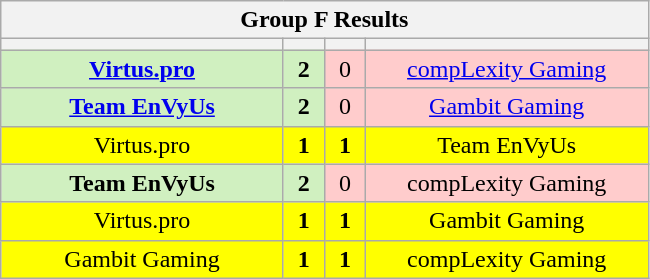<table class="wikitable" style="text-align: center;">
<tr>
<th colspan=4>Group F Results</th>
</tr>
<tr>
<th width="181px"></th>
<th width="20px"></th>
<th width="20px"></th>
<th width="181px"></th>
</tr>
<tr>
<td style="background: #D0F0C0;"><strong><a href='#'>Virtus.pro</a></strong></td>
<td style="background: #D0F0C0;"><strong>2</strong></td>
<td style="background: #FFCCCC;">0</td>
<td style="background: #FFCCCC;"><a href='#'>compLexity Gaming</a></td>
</tr>
<tr>
<td style="background: #D0F0C0;"><strong><a href='#'>Team EnVyUs</a></strong></td>
<td style="background: #D0F0C0;"><strong>2</strong></td>
<td style="background: #FFCCCC;">0</td>
<td style="background: #FFCCCC;"><a href='#'>Gambit Gaming</a></td>
</tr>
<tr>
<td style="background: #FFFF00;">Virtus.pro</td>
<td style="background: #FFFF00;"><strong>1</strong></td>
<td style="background: #FFFF00;"><strong>1</strong></td>
<td style="background: #FFFF00;">Team EnVyUs</td>
</tr>
<tr>
<td style="background: #D0F0C0;"><strong>Team EnVyUs</strong></td>
<td style="background: #D0F0C0;"><strong>2</strong></td>
<td style="background: #FFCCCC;">0</td>
<td style="background: #FFCCCC;">compLexity Gaming</td>
</tr>
<tr>
<td style="background: #FFFF00;">Virtus.pro</td>
<td style="background: #FFFF00;"><strong>1</strong></td>
<td style="background: #FFFF00;"><strong>1</strong></td>
<td style="background: #FFFF00;">Gambit Gaming</td>
</tr>
<tr>
<td style="background: #FFFF00;">Gambit Gaming</td>
<td style="background: #FFFF00;"><strong>1</strong></td>
<td style="background: #FFFF00;"><strong>1</strong></td>
<td style="background: #FFFF00;">compLexity Gaming</td>
</tr>
</table>
